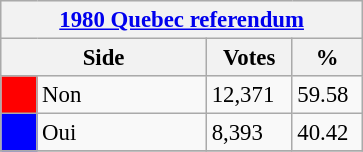<table class="wikitable" style="font-size: 95%; clear:both">
<tr style="background-color:#E9E9E9">
<th colspan=4><a href='#'>1980 Quebec referendum</a></th>
</tr>
<tr style="background-color:#E9E9E9">
<th colspan=2 style="width: 130px">Side</th>
<th style="width: 50px">Votes</th>
<th style="width: 40px">%</th>
</tr>
<tr>
<td bgcolor="red"></td>
<td>Non</td>
<td>12,371</td>
<td>59.58</td>
</tr>
<tr>
<td bgcolor="blue"></td>
<td>Oui</td>
<td>8,393</td>
<td>40.42</td>
</tr>
<tr>
</tr>
</table>
